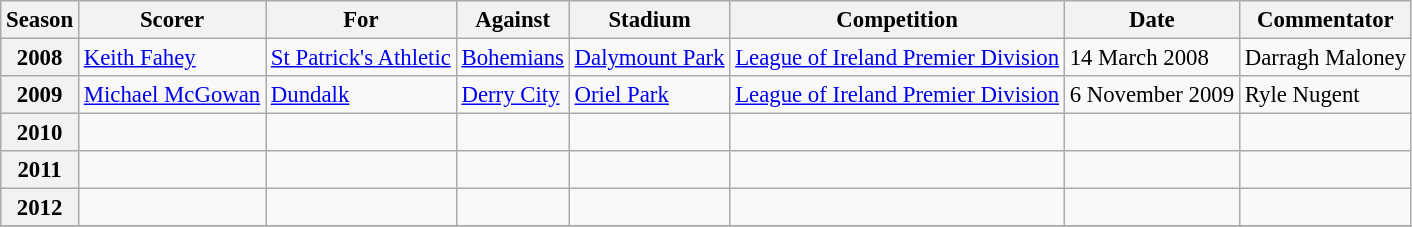<table class="wikitable" style="font-size: 95%;">
<tr>
<th>Season</th>
<th>Scorer</th>
<th>For</th>
<th>Against</th>
<th>Stadium</th>
<th>Competition</th>
<th>Date</th>
<th>Commentator</th>
</tr>
<tr>
<th>2008</th>
<td><a href='#'>Keith Fahey</a></td>
<td><a href='#'>St Patrick's Athletic</a></td>
<td><a href='#'>Bohemians</a></td>
<td><a href='#'>Dalymount Park</a></td>
<td><a href='#'>League of Ireland Premier Division</a></td>
<td>14 March 2008</td>
<td>Darragh Maloney</td>
</tr>
<tr>
<th>2009</th>
<td><a href='#'>Michael McGowan</a></td>
<td><a href='#'>Dundalk</a></td>
<td><a href='#'>Derry City</a></td>
<td><a href='#'>Oriel Park</a></td>
<td><a href='#'>League of Ireland Premier Division</a></td>
<td>6 November 2009</td>
<td>Ryle Nugent</td>
</tr>
<tr>
<th>2010</th>
<td></td>
<td></td>
<td></td>
<td></td>
<td></td>
<td></td>
<td></td>
</tr>
<tr>
<th>2011</th>
<td></td>
<td></td>
<td></td>
<td></td>
<td></td>
<td></td>
<td></td>
</tr>
<tr>
<th>2012</th>
<td></td>
<td></td>
<td></td>
<td></td>
<td></td>
<td></td>
<td></td>
</tr>
<tr>
</tr>
</table>
